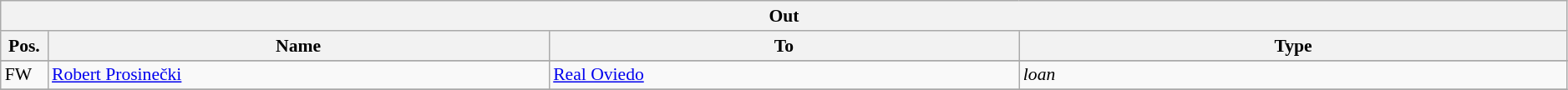<table class="wikitable" style="font-size:90%;width:99%;">
<tr>
<th colspan="4">Out</th>
</tr>
<tr>
<th width=3%>Pos.</th>
<th width=32%>Name</th>
<th width=30%>To</th>
<th width=35%>Type</th>
</tr>
<tr>
</tr>
<tr>
<td>FW</td>
<td><a href='#'>Robert Prosinečki</a></td>
<td><a href='#'>Real Oviedo</a></td>
<td><em>loan</em></td>
</tr>
<tr>
</tr>
</table>
